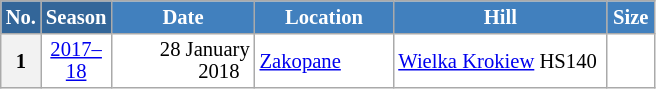<table class="wikitable sortable" style="font-size:86%; line-height:15px; text-align:left; border:grey solid 1px; border-collapse:collapse; background:#ffffff;">
<tr style="background:#efefef;">
<th style="background-color:#369; color:white; width:10px;">No.</th>
<th style="background-color:#369; color:white;  width:30px;">Season</th>
<th style="background-color:#4180be; color:white; width:89px;">Date</th>
<th style="background-color:#4180be; color:white; width:86px;">Location</th>
<th style="background-color:#4180be; color:white; width:136px;">Hill</th>
<th style="background-color:#4180be; color:white; width:25px;">Size</th>
</tr>
<tr>
<th scope=row style="text-align:center;">1</th>
<td align=center><a href='#'>2017–18</a></td>
<td align=right>28 January 2018  </td>
<td> <a href='#'>Zakopane</a></td>
<td><a href='#'>Wielka Krokiew</a> HS140</td>
<td align=center></td>
</tr>
</table>
